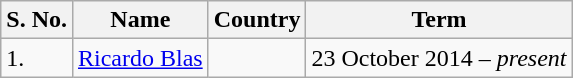<table class="wikitable">
<tr>
<th>S. No.</th>
<th>Name</th>
<th>Country</th>
<th>Term</th>
</tr>
<tr>
<td>1.</td>
<td><a href='#'>Ricardo Blas</a></td>
<td></td>
<td>23 October 2014 – <em>present</em></td>
</tr>
</table>
